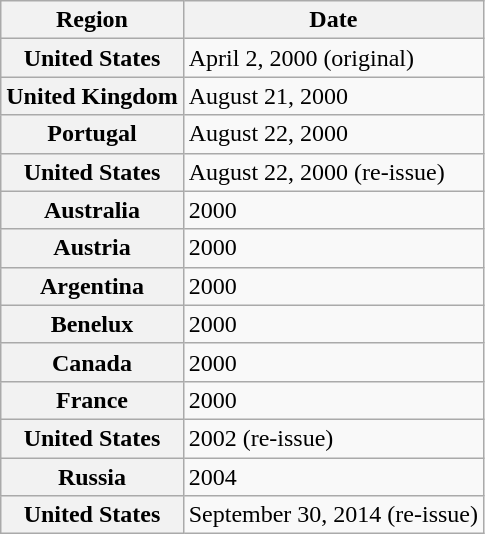<table class="wikitable plainrowheaders">
<tr>
<th scope="col">Region</th>
<th scope="col">Date</th>
</tr>
<tr>
<th scope="row">United States</th>
<td>April 2, 2000 (original)</td>
</tr>
<tr>
<th scope="row">United Kingdom</th>
<td>August 21, 2000</td>
</tr>
<tr>
<th scope="row">Portugal</th>
<td>August 22, 2000</td>
</tr>
<tr>
<th scope="row">United States</th>
<td>August 22, 2000 (re-issue)</td>
</tr>
<tr>
<th scope="row">Australia</th>
<td>2000</td>
</tr>
<tr>
<th scope="row">Austria</th>
<td>2000</td>
</tr>
<tr>
<th scope="row">Argentina</th>
<td>2000</td>
</tr>
<tr>
<th scope="row">Benelux</th>
<td>2000</td>
</tr>
<tr>
<th scope="row">Canada</th>
<td>2000</td>
</tr>
<tr>
<th scope="row">France</th>
<td>2000</td>
</tr>
<tr>
<th scope="row">United States</th>
<td>2002 (re-issue)</td>
</tr>
<tr>
<th scope="row">Russia</th>
<td>2004</td>
</tr>
<tr>
<th scope="row">United States</th>
<td>September 30, 2014 (re-issue)</td>
</tr>
</table>
